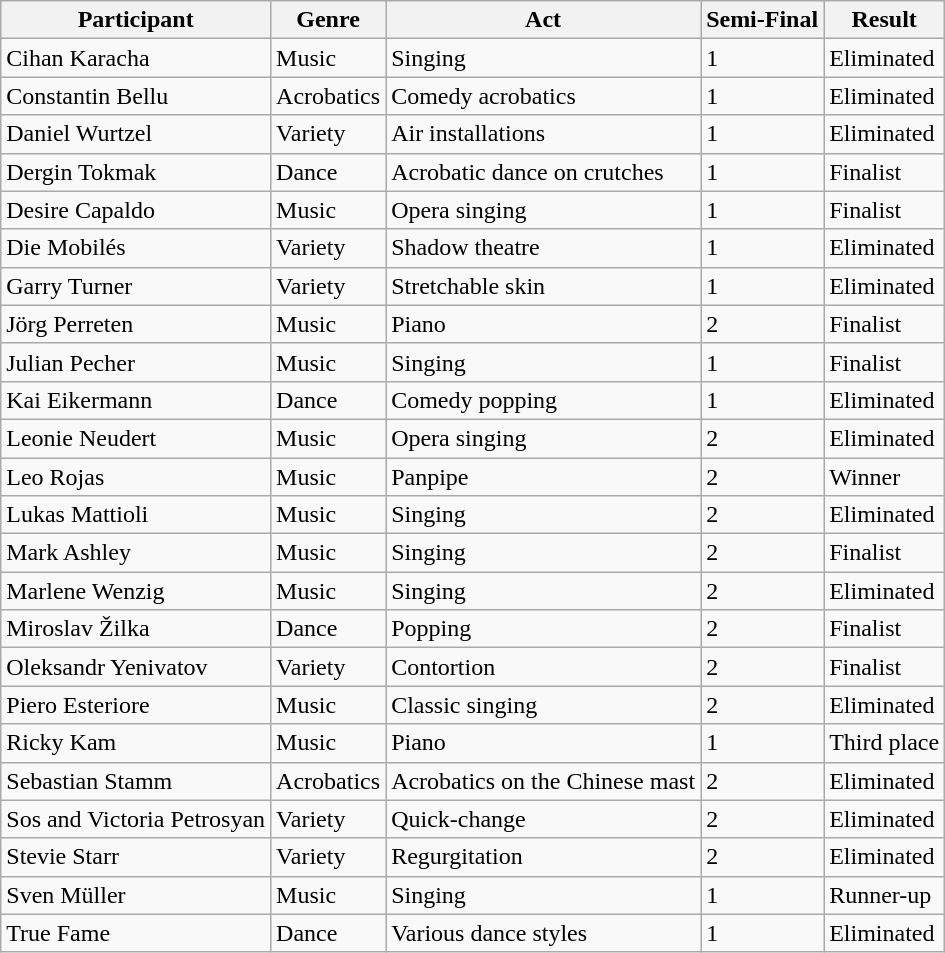<table class="wikitable">
<tr>
<th>Participant</th>
<th>Genre</th>
<th>Act</th>
<th>Semi-Final</th>
<th>Result</th>
</tr>
<tr>
<td>Cihan Karacha</td>
<td>Music</td>
<td>Singing</td>
<td>1</td>
<td>Eliminated</td>
</tr>
<tr>
<td>Constantin Bellu</td>
<td>Acrobatics</td>
<td>Comedy acrobatics</td>
<td>1</td>
<td>Eliminated</td>
</tr>
<tr>
<td>Daniel Wurtzel</td>
<td>Variety</td>
<td>Air installations</td>
<td>1</td>
<td>Eliminated</td>
</tr>
<tr>
<td>Dergin Tokmak</td>
<td>Dance</td>
<td>Acrobatic dance on crutches</td>
<td>1</td>
<td>Finalist</td>
</tr>
<tr>
<td>Desire Capaldo</td>
<td>Music</td>
<td>Opera singing</td>
<td>1</td>
<td>Finalist</td>
</tr>
<tr>
<td>Die Mobilés</td>
<td>Variety</td>
<td>Shadow theatre</td>
<td>1</td>
<td>Eliminated</td>
</tr>
<tr>
<td>Garry Turner</td>
<td>Variety</td>
<td>Stretchable skin</td>
<td>1</td>
<td>Eliminated</td>
</tr>
<tr>
<td>Jörg Perreten</td>
<td>Music</td>
<td>Piano</td>
<td>2</td>
<td>Finalist</td>
</tr>
<tr>
<td>Julian Pecher</td>
<td>Music</td>
<td>Singing</td>
<td>1</td>
<td>Finalist</td>
</tr>
<tr>
<td>Kai Eikermann</td>
<td>Dance</td>
<td>Comedy popping</td>
<td>1</td>
<td>Eliminated</td>
</tr>
<tr>
<td>Leonie Neudert</td>
<td>Music</td>
<td>Opera singing</td>
<td>2</td>
<td>Eliminated</td>
</tr>
<tr>
<td>Leo Rojas</td>
<td>Music</td>
<td>Panpipe</td>
<td>2</td>
<td>Winner</td>
</tr>
<tr>
<td>Lukas Mattioli</td>
<td>Music</td>
<td>Singing</td>
<td>2</td>
<td>Eliminated</td>
</tr>
<tr>
<td>Mark Ashley</td>
<td>Music</td>
<td>Singing</td>
<td>2</td>
<td>Finalist</td>
</tr>
<tr>
<td>Marlene Wenzig</td>
<td>Music</td>
<td>Singing</td>
<td>2</td>
<td>Eliminated</td>
</tr>
<tr>
<td>Miroslav Žilka</td>
<td>Dance</td>
<td>Popping</td>
<td>2</td>
<td>Finalist</td>
</tr>
<tr>
<td>Oleksandr Yenivatov</td>
<td>Variety</td>
<td>Contortion</td>
<td>2</td>
<td>Finalist</td>
</tr>
<tr>
<td>Piero Esteriore</td>
<td>Music</td>
<td>Classic singing</td>
<td>2</td>
<td>Eliminated</td>
</tr>
<tr>
<td>Ricky Kam</td>
<td>Music</td>
<td>Piano</td>
<td>1</td>
<td>Third place</td>
</tr>
<tr>
<td>Sebastian Stamm</td>
<td>Acrobatics</td>
<td>Acrobatics on the Chinese mast</td>
<td>2</td>
<td>Eliminated</td>
</tr>
<tr>
<td>Sos and Victoria Petrosyan</td>
<td>Variety</td>
<td>Quick-change</td>
<td>2</td>
<td>Eliminated</td>
</tr>
<tr>
<td>Stevie Starr</td>
<td>Variety</td>
<td>Regurgitation</td>
<td>2</td>
<td>Eliminated</td>
</tr>
<tr>
<td>Sven Müller</td>
<td>Music</td>
<td>Singing</td>
<td>1</td>
<td>Runner-up</td>
</tr>
<tr>
<td>True Fame</td>
<td>Dance</td>
<td>Various dance styles</td>
<td>1</td>
<td>Eliminated</td>
</tr>
</table>
